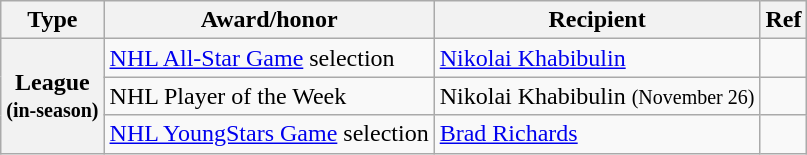<table class="wikitable">
<tr>
<th scope="col">Type</th>
<th scope="col">Award/honor</th>
<th scope="col">Recipient</th>
<th scope="col">Ref</th>
</tr>
<tr>
<th scope="row" rowspan="3">League<br><small>(in-season)</small></th>
<td><a href='#'>NHL All-Star Game</a> selection</td>
<td><a href='#'>Nikolai Khabibulin</a></td>
<td></td>
</tr>
<tr>
<td>NHL Player of the Week</td>
<td>Nikolai Khabibulin <small>(November 26)</small></td>
<td></td>
</tr>
<tr>
<td><a href='#'>NHL YoungStars Game</a> selection</td>
<td><a href='#'>Brad Richards</a></td>
<td></td>
</tr>
</table>
